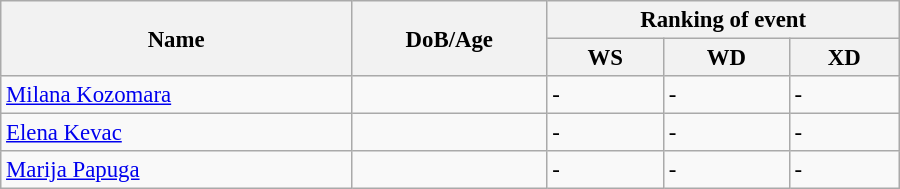<table class="wikitable" style="width:600px; font-size:95%;">
<tr>
<th rowspan="2" align="left">Name</th>
<th rowspan="2" align="left">DoB/Age</th>
<th colspan="3" align="center">Ranking of event</th>
</tr>
<tr>
<th align="center">WS</th>
<th>WD</th>
<th align="center">XD</th>
</tr>
<tr>
<td><a href='#'>Milana Kozomara</a></td>
<td></td>
<td>-</td>
<td>-</td>
<td>-</td>
</tr>
<tr>
<td><a href='#'>Elena Kevac</a></td>
<td></td>
<td>-</td>
<td>-</td>
<td>-</td>
</tr>
<tr>
<td><a href='#'>Marija Papuga</a></td>
<td></td>
<td>-</td>
<td>-</td>
<td>-</td>
</tr>
</table>
